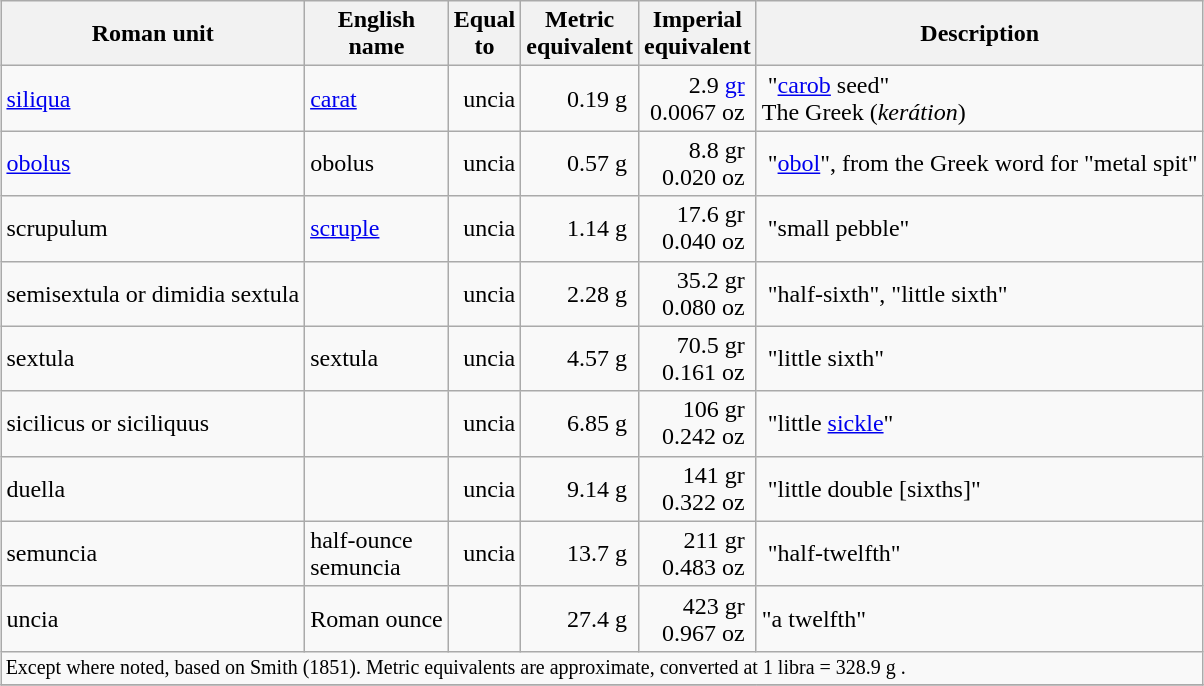<table class="wikitable" style="margin: 1em auto 1em auto">
<tr>
<th>Roman unit</th>
<th>English<br>name</th>
<th>Equal<br>to</th>
<th>Metric<br>equivalent</th>
<th>Imperial<br>equivalent</th>
<th>Description</th>
</tr>
<tr>
<td><a href='#'>siliqua</a></td>
<td><a href='#'>carat</a></td>
<td align="right"> uncia</td>
<td align="right">0.19 g </td>
<td align="right">2.9 <a href='#'>gr</a> <br>0.0067 oz </td>
<td><small></small> "<a href='#'>carob</a> seed"<br>The Greek  (<em>kerátion</em>)</td>
</tr>
<tr>
<td><a href='#'>obolus</a></td>
<td>obolus</td>
<td align="right"> uncia</td>
<td align="right">0.57 g </td>
<td align="right">8.8 gr <br>0.020 oz </td>
<td><small></small> "<a href='#'>obol</a>", from the Greek word for "metal spit"</td>
</tr>
<tr>
<td>scrupulum</td>
<td><a href='#'>scruple</a></td>
<td align="right"> uncia</td>
<td align="right">1.14 g </td>
<td align="right">17.6 gr <br>0.040 oz </td>
<td><small></small> "small pebble"</td>
</tr>
<tr>
<td>semisextula or dimidia sextula</td>
<td></td>
<td align="right"> uncia</td>
<td align="right">2.28 g </td>
<td align="right">35.2 gr <br>0.080 oz </td>
<td><small></small> "half-sixth", "little sixth"</td>
</tr>
<tr>
<td>sextula</td>
<td>sextula</td>
<td align="right"> uncia</td>
<td align="right">4.57 g </td>
<td align="right">70.5 gr <br>0.161 oz </td>
<td><small></small> "little sixth"</td>
</tr>
<tr>
<td>sicilicus or siciliquus</td>
<td></td>
<td align="right"> uncia</td>
<td align="right">6.85 g </td>
<td align="right">106 gr <br>0.242 oz </td>
<td><small></small> "little <a href='#'>sickle</a>"</td>
</tr>
<tr>
<td>duella</td>
<td></td>
<td align="right"> uncia</td>
<td align="right">9.14 g </td>
<td align="right">141 gr <br>0.322 oz </td>
<td><small></small> "little double [sixths]"</td>
</tr>
<tr>
<td>semuncia</td>
<td>half-ounce<br>semuncia</td>
<td align="right"> uncia</td>
<td align="right">13.7 g </td>
<td align="right">211 gr <br>0.483 oz </td>
<td><small></small> "half-twelfth"</td>
</tr>
<tr>
<td>uncia</td>
<td>Roman ounce</td>
<td align="right"></td>
<td align="right">27.4 g </td>
<td align="right">423 gr <br>0.967 oz </td>
<td style="max-width:0">"a twelfth"</td>
</tr>
<tr>
<td colspan=6 style= "font-size:smaller">Except where noted, based on Smith (1851). Metric equivalents are approximate, converted at 1 libra = 328.9 g .</td>
</tr>
<tr>
</tr>
</table>
